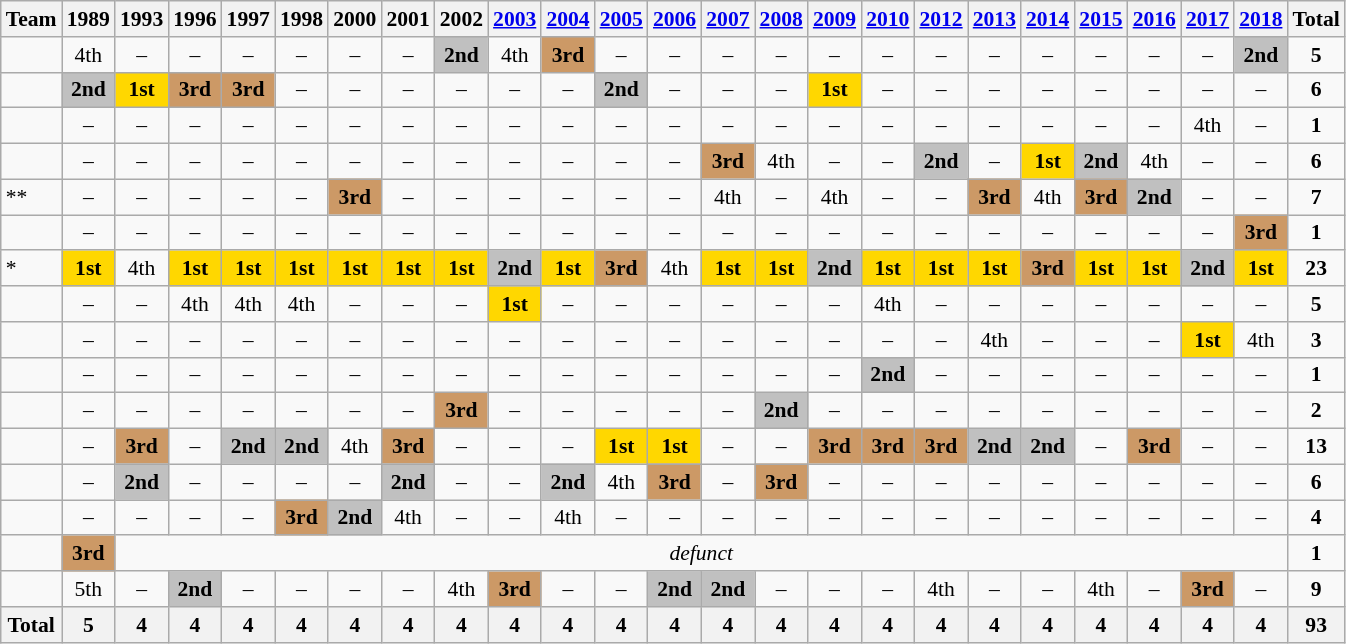<table class=wikitable style="text-align:center; font-size:90%">
<tr>
<th>Team</th>
<th>1989</th>
<th>1993</th>
<th>1996</th>
<th>1997</th>
<th>1998</th>
<th>2000</th>
<th>2001</th>
<th>2002</th>
<th><a href='#'>2003</a></th>
<th><a href='#'>2004</a></th>
<th><a href='#'>2005</a></th>
<th><a href='#'>2006</a></th>
<th><a href='#'>2007</a></th>
<th><a href='#'>2008</a></th>
<th><a href='#'>2009</a></th>
<th><a href='#'>2010</a></th>
<th><a href='#'>2012</a></th>
<th><a href='#'>2013</a></th>
<th><a href='#'>2014</a></th>
<th><a href='#'>2015</a></th>
<th><a href='#'>2016</a></th>
<th><a href='#'>2017</a></th>
<th><a href='#'>2018</a></th>
<th>Total</th>
</tr>
<tr>
<td align=left></td>
<td>4th</td>
<td>–</td>
<td>–</td>
<td>–</td>
<td>–</td>
<td>–</td>
<td>–</td>
<td bgcolor=silver><strong>2nd</strong></td>
<td>4th</td>
<td bgcolor=#cc9966><strong>3rd</strong></td>
<td>–</td>
<td>–</td>
<td>–</td>
<td>–</td>
<td>–</td>
<td>–</td>
<td>–</td>
<td>–</td>
<td>–</td>
<td>–</td>
<td>–</td>
<td>–</td>
<td bgcolor=silver><strong>2nd</strong></td>
<td><strong>5</strong></td>
</tr>
<tr>
<td align=left></td>
<td bgcolor=silver><strong>2nd</strong></td>
<td bgcolor=gold><strong>1st</strong></td>
<td bgcolor=#cc9966><strong>3rd</strong></td>
<td bgcolor=#cc9966><strong>3rd</strong></td>
<td>–</td>
<td>–</td>
<td>–</td>
<td>–</td>
<td>–</td>
<td>–</td>
<td bgcolor=silver><strong>2nd</strong></td>
<td>–</td>
<td>–</td>
<td>–</td>
<td bgcolor=gold><strong>1st</strong></td>
<td>–</td>
<td>–</td>
<td>–</td>
<td>–</td>
<td>–</td>
<td>–</td>
<td>–</td>
<td>–</td>
<td><strong>6</strong></td>
</tr>
<tr>
<td align=left></td>
<td>–</td>
<td>–</td>
<td>–</td>
<td>–</td>
<td>–</td>
<td>–</td>
<td>–</td>
<td>–</td>
<td>–</td>
<td>–</td>
<td>–</td>
<td>–</td>
<td>–</td>
<td>–</td>
<td>–</td>
<td>–</td>
<td>–</td>
<td>–</td>
<td>–</td>
<td>–</td>
<td>–</td>
<td>4th</td>
<td>–</td>
<td><strong>1</strong></td>
</tr>
<tr>
<td align=left></td>
<td>–</td>
<td>–</td>
<td>–</td>
<td>–</td>
<td>–</td>
<td>–</td>
<td>–</td>
<td>–</td>
<td>–</td>
<td>–</td>
<td>–</td>
<td>–</td>
<td bgcolor=#cc9966><strong>3rd</strong></td>
<td>4th</td>
<td>–</td>
<td>–</td>
<td bgcolor=silver><strong>2nd</strong></td>
<td>–</td>
<td bgcolor=gold><strong>1st</strong></td>
<td bgcolor=silver><strong>2nd</strong></td>
<td>4th</td>
<td>–</td>
<td>–</td>
<td><strong>6</strong></td>
</tr>
<tr>
<td align=left> **</td>
<td>–</td>
<td>–</td>
<td>–</td>
<td>–</td>
<td>–</td>
<td bgcolor=#cc9966><strong>3rd</strong></td>
<td>–</td>
<td>–</td>
<td>–</td>
<td>–</td>
<td>–</td>
<td>–</td>
<td>4th</td>
<td>–</td>
<td>4th</td>
<td>–</td>
<td>–</td>
<td bgcolor=#cc9966><strong>3rd</strong></td>
<td>4th</td>
<td bgcolor=#cc9966><strong>3rd</strong></td>
<td bgcolor=silver><strong>2nd</strong></td>
<td>–</td>
<td>–</td>
<td><strong>7</strong></td>
</tr>
<tr>
<td align=left></td>
<td>–</td>
<td>–</td>
<td>–</td>
<td>–</td>
<td>–</td>
<td>–</td>
<td>–</td>
<td>–</td>
<td>–</td>
<td>–</td>
<td>–</td>
<td>–</td>
<td>–</td>
<td>–</td>
<td>–</td>
<td>–</td>
<td>–</td>
<td>–</td>
<td>–</td>
<td>–</td>
<td>–</td>
<td>–</td>
<td bgcolor=#cc9966><strong>3rd</strong></td>
<td><strong>1</strong></td>
</tr>
<tr>
<td align=left> *</td>
<td bgcolor=gold><strong>1st</strong></td>
<td>4th</td>
<td bgcolor=gold><strong>1st</strong></td>
<td bgcolor=gold><strong>1st</strong></td>
<td bgcolor=gold><strong>1st</strong></td>
<td bgcolor=gold><strong>1st</strong></td>
<td bgcolor=gold><strong>1st</strong></td>
<td bgcolor=gold><strong>1st</strong></td>
<td bgcolor=silver><strong>2nd</strong></td>
<td bgcolor=gold><strong>1st</strong></td>
<td bgcolor=#cc9966><strong>3rd</strong></td>
<td>4th</td>
<td bgcolor=gold><strong>1st</strong></td>
<td bgcolor=gold><strong>1st</strong></td>
<td bgcolor=silver><strong>2nd</strong></td>
<td bgcolor=gold><strong>1st</strong></td>
<td bgcolor=gold><strong>1st</strong></td>
<td bgcolor=gold><strong>1st</strong></td>
<td bgcolor=#cc9966><strong>3rd</strong></td>
<td bgcolor=gold><strong>1st</strong></td>
<td bgcolor=gold><strong>1st</strong></td>
<td bgcolor=silver><strong>2nd</strong></td>
<td bgcolor=gold><strong>1st</strong></td>
<td><strong>23</strong></td>
</tr>
<tr>
<td align=left></td>
<td>–</td>
<td>–</td>
<td>4th</td>
<td>4th</td>
<td>4th</td>
<td>–</td>
<td>–</td>
<td>–</td>
<td bgcolor=gold><strong>1st</strong></td>
<td>–</td>
<td>–</td>
<td>–</td>
<td>–</td>
<td>–</td>
<td>–</td>
<td>4th</td>
<td>–</td>
<td>–</td>
<td>–</td>
<td>–</td>
<td>–</td>
<td>–</td>
<td>–</td>
<td><strong>5</strong></td>
</tr>
<tr>
<td align=left></td>
<td>–</td>
<td>–</td>
<td>–</td>
<td>–</td>
<td>–</td>
<td>–</td>
<td>–</td>
<td>–</td>
<td>–</td>
<td>–</td>
<td>–</td>
<td>–</td>
<td>–</td>
<td>–</td>
<td>–</td>
<td>–</td>
<td>–</td>
<td>4th</td>
<td>–</td>
<td>–</td>
<td>–</td>
<td bgcolor=gold><strong>1st</strong></td>
<td>4th</td>
<td><strong>3</strong></td>
</tr>
<tr>
<td align=left></td>
<td>–</td>
<td>–</td>
<td>–</td>
<td>–</td>
<td>–</td>
<td>–</td>
<td>–</td>
<td>–</td>
<td>–</td>
<td>–</td>
<td>–</td>
<td>–</td>
<td>–</td>
<td>–</td>
<td>–</td>
<td bgcolor=silver><strong>2nd</strong></td>
<td>–</td>
<td>–</td>
<td>–</td>
<td>–</td>
<td>–</td>
<td>–</td>
<td>–</td>
<td><strong>1</strong></td>
</tr>
<tr>
<td align=left></td>
<td>–</td>
<td>–</td>
<td>–</td>
<td>–</td>
<td>–</td>
<td>–</td>
<td>–</td>
<td bgcolor=#cc9966><strong>3rd</strong></td>
<td>–</td>
<td>–</td>
<td>–</td>
<td>–</td>
<td>–</td>
<td bgcolor=silver><strong>2nd</strong></td>
<td>–</td>
<td>–</td>
<td>–</td>
<td>–</td>
<td>–</td>
<td>–</td>
<td>–</td>
<td>–</td>
<td>–</td>
<td><strong>2</strong></td>
</tr>
<tr>
<td align=left></td>
<td>–</td>
<td bgcolor=#cc9966><strong>3rd</strong></td>
<td>–</td>
<td bgcolor=silver><strong>2nd</strong></td>
<td bgcolor=silver><strong>2nd</strong></td>
<td>4th</td>
<td bgcolor=#cc9966><strong>3rd</strong></td>
<td>–</td>
<td>–</td>
<td>–</td>
<td bgcolor=gold><strong>1st</strong></td>
<td bgcolor=gold><strong>1st</strong></td>
<td>–</td>
<td>–</td>
<td bgcolor=#cc9966><strong>3rd</strong></td>
<td bgcolor=#cc9966><strong>3rd</strong></td>
<td bgcolor=#cc9966><strong>3rd</strong></td>
<td bgcolor=silver><strong>2nd</strong></td>
<td bgcolor=silver><strong>2nd</strong></td>
<td>–</td>
<td bgcolor=#cc9966><strong>3rd</strong></td>
<td>–</td>
<td>–</td>
<td><strong>13</strong></td>
</tr>
<tr>
<td align=left></td>
<td>–</td>
<td bgcolor=silver><strong>2nd</strong></td>
<td>–</td>
<td>–</td>
<td>–</td>
<td>–</td>
<td bgcolor=silver><strong>2nd</strong></td>
<td>–</td>
<td>–</td>
<td bgcolor=silver><strong>2nd</strong></td>
<td>4th</td>
<td bgcolor=#cc9966><strong>3rd</strong></td>
<td>–</td>
<td bgcolor=#cc9966><strong>3rd</strong></td>
<td>–</td>
<td>–</td>
<td>–</td>
<td>–</td>
<td>–</td>
<td>–</td>
<td>–</td>
<td>–</td>
<td>–</td>
<td><strong>6</strong></td>
</tr>
<tr>
<td align=left></td>
<td>–</td>
<td>–</td>
<td>–</td>
<td>–</td>
<td bgcolor=#cc9966><strong>3rd</strong></td>
<td bgcolor=silver><strong>2nd</strong></td>
<td>4th</td>
<td>–</td>
<td>–</td>
<td>4th</td>
<td>–</td>
<td>–</td>
<td>–</td>
<td>–</td>
<td>–</td>
<td>–</td>
<td>–</td>
<td>–</td>
<td>–</td>
<td>–</td>
<td>–</td>
<td>–</td>
<td>–</td>
<td><strong>4</strong></td>
</tr>
<tr>
<td align=left></td>
<td bgcolor=#cc9966><strong>3rd</strong></td>
<td colspan=22><em>defunct</em></td>
<td><strong>1</strong></td>
</tr>
<tr>
<td align=left></td>
<td>5th</td>
<td>–</td>
<td bgcolor=silver><strong>2nd</strong></td>
<td>–</td>
<td>–</td>
<td>–</td>
<td>–</td>
<td>4th</td>
<td bgcolor=#cc9966><strong>3rd</strong></td>
<td>–</td>
<td>–</td>
<td bgcolor=silver><strong>2nd</strong></td>
<td bgcolor=silver><strong>2nd</strong></td>
<td>–</td>
<td>–</td>
<td>–</td>
<td>4th</td>
<td>–</td>
<td>–</td>
<td>4th</td>
<td>–</td>
<td bgcolor=#cc9966><strong>3rd</strong></td>
<td>–</td>
<td><strong>9</strong></td>
</tr>
<tr>
<th>Total</th>
<th>5</th>
<th>4</th>
<th>4</th>
<th>4</th>
<th>4</th>
<th>4</th>
<th>4</th>
<th>4</th>
<th>4</th>
<th>4</th>
<th>4</th>
<th>4</th>
<th>4</th>
<th>4</th>
<th>4</th>
<th>4</th>
<th>4</th>
<th>4</th>
<th>4</th>
<th>4</th>
<th>4</th>
<th>4</th>
<th>4</th>
<th>93</th>
</tr>
</table>
